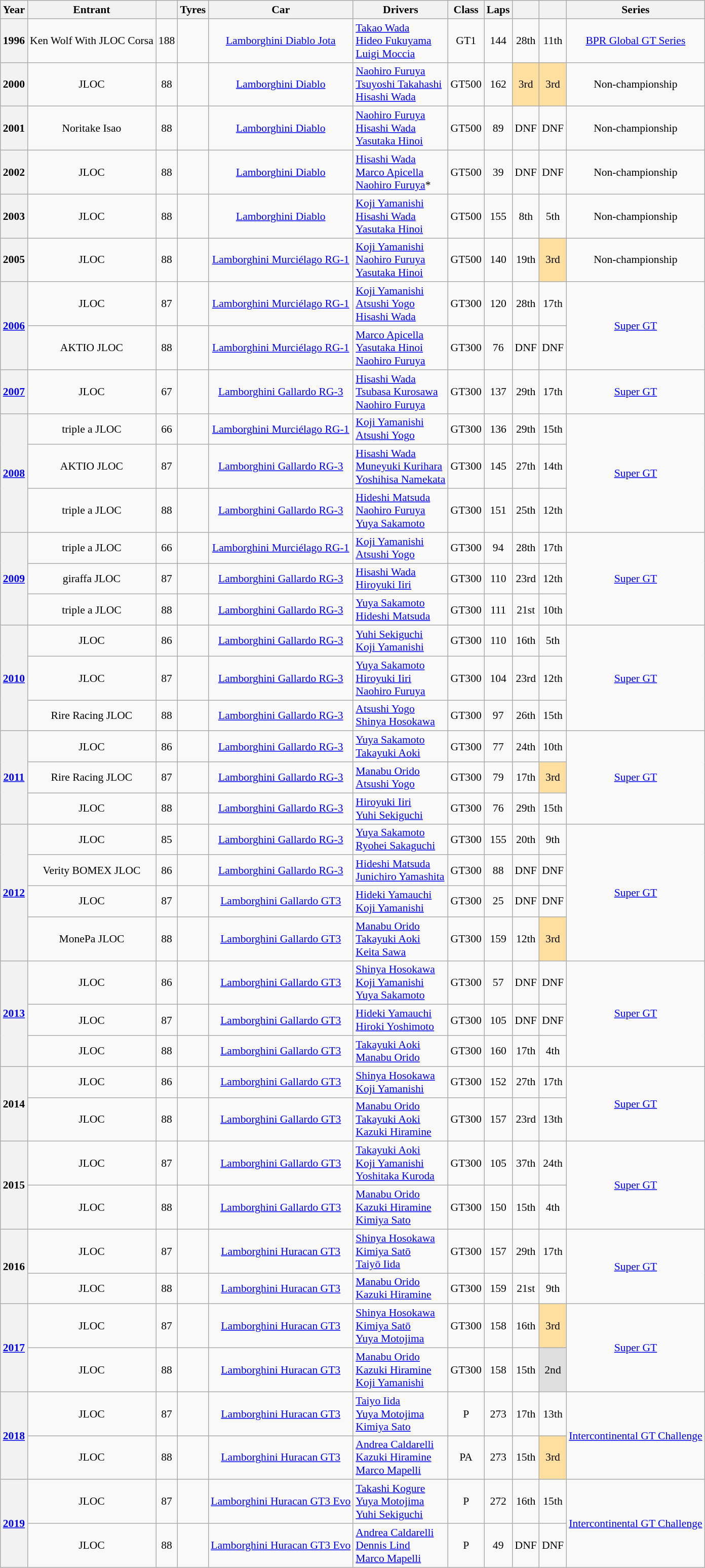<table class="wikitable" style="text-align:center; font-size:90%">
<tr>
<th>Year</th>
<th>Entrant</th>
<th></th>
<th>Tyres</th>
<th>Car</th>
<th>Drivers</th>
<th>Class</th>
<th>Laps</th>
<th></th>
<th></th>
<th>Series</th>
</tr>
<tr>
<th>1996</th>
<td> Ken Wolf With JLOC Corsa</td>
<td>188</td>
<td></td>
<td><a href='#'>Lamborghini Diablo Jota</a></td>
<td align="left"> <a href='#'>Takao Wada</a><br> <a href='#'>Hideo Fukuyama</a><br> <a href='#'>Luigi Moccia</a></td>
<td>GT1</td>
<td>144</td>
<td>28th</td>
<td>11th</td>
<td><a href='#'>BPR Global GT Series</a></td>
</tr>
<tr>
<th>2000</th>
<td> JLOC</td>
<td>88</td>
<td></td>
<td><a href='#'>Lamborghini Diablo</a></td>
<td align="left"> <a href='#'>Naohiro Furuya</a><br> <a href='#'>Tsuyoshi Takahashi</a><br> <a href='#'>Hisashi Wada</a></td>
<td>GT500</td>
<td>162</td>
<td style="background:#FFDF9F;">3rd</td>
<td style="background:#FFDF9F;">3rd</td>
<td>Non-championship</td>
</tr>
<tr>
<th>2001</th>
<td> Noritake Isao</td>
<td>88</td>
<td></td>
<td><a href='#'>Lamborghini Diablo</a></td>
<td align="left"> <a href='#'>Naohiro Furuya</a><br> <a href='#'>Hisashi Wada</a><br> <a href='#'>Yasutaka Hinoi</a></td>
<td>GT500</td>
<td>89</td>
<td>DNF</td>
<td>DNF</td>
<td>Non-championship</td>
</tr>
<tr>
<th>2002</th>
<td> JLOC</td>
<td>88</td>
<td></td>
<td><a href='#'>Lamborghini Diablo</a></td>
<td align="left"> <a href='#'>Hisashi Wada</a><br> <a href='#'>Marco Apicella</a><br> <a href='#'>Naohiro Furuya</a>*</td>
<td>GT500</td>
<td>39</td>
<td>DNF</td>
<td>DNF</td>
<td>Non-championship</td>
</tr>
<tr>
<th>2003</th>
<td> JLOC</td>
<td>88</td>
<td></td>
<td><a href='#'>Lamborghini Diablo</a></td>
<td align="left"> <a href='#'>Koji Yamanishi</a><br> <a href='#'>Hisashi Wada</a><br> <a href='#'>Yasutaka Hinoi</a></td>
<td>GT500</td>
<td>155</td>
<td>8th</td>
<td>5th</td>
<td>Non-championship</td>
</tr>
<tr>
<th>2005</th>
<td> JLOC</td>
<td>88</td>
<td></td>
<td><a href='#'>Lamborghini Murciélago RG-1</a></td>
<td align="left"> <a href='#'>Koji Yamanishi</a><br> <a href='#'>Naohiro Furuya</a><br> <a href='#'>Yasutaka Hinoi</a></td>
<td>GT500</td>
<td>140</td>
<td>19th</td>
<td style="background:#FFDF9F;">3rd</td>
<td>Non-championship</td>
</tr>
<tr>
<th rowspan="2"><a href='#'>2006</a></th>
<td> JLOC</td>
<td>87</td>
<td></td>
<td><a href='#'>Lamborghini Murciélago RG-1</a></td>
<td align="left"> <a href='#'>Koji Yamanishi</a><br> <a href='#'>Atsushi Yogo</a><br> <a href='#'>Hisashi Wada</a></td>
<td>GT300</td>
<td>120</td>
<td>28th</td>
<td>17th</td>
<td rowspan="2"><a href='#'>Super GT</a></td>
</tr>
<tr>
<td> AKTIO JLOC</td>
<td>88</td>
<td></td>
<td><a href='#'>Lamborghini Murciélago RG-1</a></td>
<td align="left"> <a href='#'>Marco Apicella</a><br> <a href='#'>Yasutaka Hinoi</a><br> <a href='#'>Naohiro Furuya</a></td>
<td>GT300</td>
<td>76</td>
<td>DNF</td>
<td>DNF</td>
</tr>
<tr>
<th><a href='#'>2007</a></th>
<td> JLOC</td>
<td>67</td>
<td></td>
<td><a href='#'>Lamborghini Gallardo RG-3</a></td>
<td align="left"> <a href='#'>Hisashi Wada</a><br> <a href='#'>Tsubasa Kurosawa</a><br> <a href='#'>Naohiro Furuya</a></td>
<td>GT300</td>
<td>137</td>
<td>29th</td>
<td>17th</td>
<td><a href='#'>Super GT</a></td>
</tr>
<tr>
<th rowspan="3"><a href='#'>2008</a></th>
<td> triple a JLOC</td>
<td>66</td>
<td></td>
<td><a href='#'>Lamborghini Murciélago RG-1</a></td>
<td align="left"> <a href='#'>Koji Yamanishi</a><br> <a href='#'>Atsushi Yogo</a></td>
<td>GT300</td>
<td>136</td>
<td>29th</td>
<td>15th</td>
<td rowspan="3"><a href='#'>Super GT</a></td>
</tr>
<tr>
<td> AKTIO JLOC</td>
<td>87</td>
<td></td>
<td><a href='#'>Lamborghini Gallardo RG-3</a></td>
<td align="left"> <a href='#'>Hisashi Wada</a><br> <a href='#'>Muneyuki Kurihara</a><br> <a href='#'>Yoshihisa Namekata</a></td>
<td>GT300</td>
<td>145</td>
<td>27th</td>
<td>14th</td>
</tr>
<tr>
<td> triple a JLOC</td>
<td>88</td>
<td></td>
<td><a href='#'>Lamborghini Gallardo RG-3</a></td>
<td align="left"> <a href='#'>Hideshi Matsuda</a><br> <a href='#'>Naohiro Furuya</a><br> <a href='#'>Yuya Sakamoto</a></td>
<td>GT300</td>
<td>151</td>
<td>25th</td>
<td>12th</td>
</tr>
<tr>
<th rowspan="3"><a href='#'>2009</a></th>
<td> triple a JLOC</td>
<td>66</td>
<td></td>
<td><a href='#'>Lamborghini Murciélago RG-1</a></td>
<td align="left"> <a href='#'>Koji Yamanishi</a><br> <a href='#'>Atsushi Yogo</a></td>
<td>GT300</td>
<td>94</td>
<td>28th</td>
<td>17th</td>
<td rowspan="3"><a href='#'>Super GT</a></td>
</tr>
<tr>
<td> giraffa JLOC</td>
<td>87</td>
<td></td>
<td><a href='#'>Lamborghini Gallardo RG-3</a></td>
<td align="left"> <a href='#'>Hisashi Wada</a><br> <a href='#'>Hiroyuki Iiri</a></td>
<td>GT300</td>
<td>110</td>
<td>23rd</td>
<td>12th</td>
</tr>
<tr>
<td> triple a JLOC</td>
<td>88</td>
<td></td>
<td><a href='#'>Lamborghini Gallardo RG-3</a></td>
<td align="left"> <a href='#'>Yuya Sakamoto</a><br> <a href='#'>Hideshi Matsuda</a></td>
<td>GT300</td>
<td>111</td>
<td>21st</td>
<td>10th</td>
</tr>
<tr>
<th rowspan="3"><a href='#'>2010</a></th>
<td> JLOC</td>
<td>86</td>
<td></td>
<td><a href='#'>Lamborghini Gallardo RG-3</a></td>
<td align="left"> <a href='#'>Yuhi Sekiguchi</a><br> <a href='#'>Koji Yamanishi</a></td>
<td>GT300</td>
<td>110</td>
<td>16th</td>
<td>5th</td>
<td rowspan="3"><a href='#'>Super GT</a></td>
</tr>
<tr>
<td> JLOC</td>
<td>87</td>
<td></td>
<td><a href='#'>Lamborghini Gallardo RG-3</a></td>
<td align="left"> <a href='#'>Yuya Sakamoto</a><br> <a href='#'>Hiroyuki Iiri</a><br> <a href='#'>Naohiro Furuya</a></td>
<td>GT300</td>
<td>104</td>
<td>23rd</td>
<td>12th</td>
</tr>
<tr>
<td> Rire Racing JLOC</td>
<td>88</td>
<td></td>
<td><a href='#'>Lamborghini Gallardo RG-3</a></td>
<td align="left"> <a href='#'>Atsushi Yogo</a><br> <a href='#'>Shinya Hosokawa</a></td>
<td>GT300</td>
<td>97</td>
<td>26th</td>
<td>15th</td>
</tr>
<tr>
<th rowspan="3"><a href='#'>2011</a></th>
<td> JLOC</td>
<td>86</td>
<td></td>
<td><a href='#'>Lamborghini Gallardo RG-3</a></td>
<td align="left"> <a href='#'>Yuya Sakamoto</a><br> <a href='#'>Takayuki Aoki</a></td>
<td>GT300</td>
<td>77</td>
<td>24th</td>
<td>10th</td>
<td rowspan="3"><a href='#'>Super GT</a></td>
</tr>
<tr>
<td> Rire Racing JLOC</td>
<td>87</td>
<td></td>
<td><a href='#'>Lamborghini Gallardo RG-3</a></td>
<td align="left"> <a href='#'>Manabu Orido</a><br> <a href='#'>Atsushi Yogo</a></td>
<td>GT300</td>
<td>79</td>
<td>17th</td>
<td style="background:#FFDF9F;">3rd</td>
</tr>
<tr>
<td> JLOC</td>
<td>88</td>
<td></td>
<td><a href='#'>Lamborghini Gallardo RG-3</a></td>
<td align="left"> <a href='#'>Hiroyuki Iiri</a><br> <a href='#'>Yuhi Sekiguchi</a></td>
<td>GT300</td>
<td>76</td>
<td>29th</td>
<td>15th</td>
</tr>
<tr>
<th rowspan="4"><a href='#'>2012</a></th>
<td> JLOC</td>
<td>85</td>
<td></td>
<td><a href='#'>Lamborghini Gallardo RG-3</a></td>
<td align="left"> <a href='#'>Yuya Sakamoto</a><br> <a href='#'>Ryohei Sakaguchi</a></td>
<td>GT300</td>
<td>155</td>
<td>20th</td>
<td>9th</td>
<td rowspan="4"><a href='#'>Super GT</a></td>
</tr>
<tr>
<td> Verity BOMEX JLOC</td>
<td>86</td>
<td></td>
<td><a href='#'>Lamborghini Gallardo RG-3</a></td>
<td align="left"> <a href='#'>Hideshi Matsuda</a><br> <a href='#'>Junichiro Yamashita</a></td>
<td>GT300</td>
<td>88</td>
<td>DNF</td>
<td>DNF</td>
</tr>
<tr>
<td> JLOC</td>
<td>87</td>
<td></td>
<td><a href='#'>Lamborghini Gallardo GT3</a></td>
<td align="left"> <a href='#'>Hideki Yamauchi</a><br> <a href='#'>Koji Yamanishi</a></td>
<td>GT300</td>
<td>25</td>
<td>DNF</td>
<td>DNF</td>
</tr>
<tr>
<td> MonePa JLOC</td>
<td>88</td>
<td></td>
<td><a href='#'>Lamborghini Gallardo GT3</a></td>
<td align="left"> <a href='#'>Manabu Orido</a><br> <a href='#'>Takayuki Aoki</a><br> <a href='#'>Keita Sawa</a></td>
<td>GT300</td>
<td>159</td>
<td>12th</td>
<td style="background:#FFDF9F;">3rd</td>
</tr>
<tr>
<th rowspan="3"><a href='#'>2013</a></th>
<td> JLOC</td>
<td>86</td>
<td></td>
<td><a href='#'>Lamborghini Gallardo GT3</a></td>
<td align="left"> <a href='#'>Shinya Hosokawa</a><br> <a href='#'>Koji Yamanishi</a><br> <a href='#'>Yuya Sakamoto</a></td>
<td>GT300</td>
<td>57</td>
<td>DNF</td>
<td>DNF</td>
<td rowspan="3"><a href='#'>Super GT</a></td>
</tr>
<tr>
<td> JLOC</td>
<td>87</td>
<td></td>
<td><a href='#'>Lamborghini Gallardo GT3</a></td>
<td align="left"> <a href='#'>Hideki Yamauchi</a><br> <a href='#'>Hiroki Yoshimoto</a></td>
<td>GT300</td>
<td>105</td>
<td>DNF</td>
<td>DNF</td>
</tr>
<tr>
<td> JLOC</td>
<td>88</td>
<td></td>
<td><a href='#'>Lamborghini Gallardo GT3</a></td>
<td align="left"> <a href='#'>Takayuki Aoki</a><br> <a href='#'>Manabu Orido</a></td>
<td>GT300</td>
<td>160</td>
<td>17th</td>
<td>4th</td>
</tr>
<tr>
<th rowspan="2">2014</th>
<td> JLOC</td>
<td>86</td>
<td></td>
<td><a href='#'>Lamborghini Gallardo GT3</a></td>
<td align="left"> <a href='#'>Shinya Hosokawa</a><br> <a href='#'>Koji Yamanishi</a></td>
<td>GT300</td>
<td>152</td>
<td>27th</td>
<td>17th</td>
<td rowspan="2"><a href='#'>Super GT</a></td>
</tr>
<tr>
<td> JLOC</td>
<td>88</td>
<td></td>
<td><a href='#'>Lamborghini Gallardo GT3</a></td>
<td align="left"> <a href='#'>Manabu Orido</a><br> <a href='#'>Takayuki Aoki</a><br> <a href='#'>Kazuki Hiramine</a></td>
<td>GT300</td>
<td>157</td>
<td>23rd</td>
<td>13th</td>
</tr>
<tr>
<th rowspan="2">2015</th>
<td> JLOC</td>
<td>87</td>
<td></td>
<td><a href='#'>Lamborghini Gallardo GT3</a></td>
<td align="left"> <a href='#'>Takayuki Aoki</a><br> <a href='#'>Koji Yamanishi</a><br> <a href='#'>Yoshitaka Kuroda</a></td>
<td>GT300</td>
<td>105</td>
<td>37th</td>
<td>24th</td>
<td rowspan="2"><a href='#'>Super GT</a></td>
</tr>
<tr>
<td> JLOC</td>
<td>88</td>
<td></td>
<td><a href='#'>Lamborghini Gallardo GT3</a></td>
<td align="left"> <a href='#'>Manabu Orido</a><br> <a href='#'>Kazuki Hiramine</a><br> <a href='#'>Kimiya Sato</a></td>
<td>GT300</td>
<td>150</td>
<td>15th</td>
<td>4th</td>
</tr>
<tr>
<th rowspan="2">2016</th>
<td> JLOC</td>
<td>87</td>
<td></td>
<td><a href='#'>Lamborghini Huracan GT3</a></td>
<td align="left"> <a href='#'>Shinya Hosokawa</a><br> <a href='#'>Kimiya Satō</a><br> <a href='#'>Taiyō Iida</a></td>
<td>GT300</td>
<td>157</td>
<td>29th</td>
<td>17th</td>
<td rowspan="2"><a href='#'>Super GT</a></td>
</tr>
<tr>
<td> JLOC</td>
<td>88</td>
<td></td>
<td><a href='#'>Lamborghini Huracan GT3</a></td>
<td align="left"> <a href='#'>Manabu Orido</a><br> <a href='#'>Kazuki Hiramine</a></td>
<td>GT300</td>
<td>159</td>
<td>21st</td>
<td>9th</td>
</tr>
<tr>
<th rowspan="2"><a href='#'>2017</a></th>
<td> JLOC</td>
<td>87</td>
<td></td>
<td><a href='#'>Lamborghini Huracan GT3</a></td>
<td align="left"> <a href='#'>Shinya Hosokawa</a><br> <a href='#'>Kimiya Satō</a><br> <a href='#'>Yuya Motojima</a></td>
<td>GT300</td>
<td>158</td>
<td>16th</td>
<td style="background:#FFDF9F;">3rd</td>
<td rowspan="2"><a href='#'>Super GT</a></td>
</tr>
<tr>
<td> JLOC</td>
<td>88</td>
<td></td>
<td><a href='#'>Lamborghini Huracan GT3</a></td>
<td align="left"> <a href='#'>Manabu Orido</a><br> <a href='#'>Kazuki Hiramine</a><br> <a href='#'>Koji Yamanishi</a></td>
<td>GT300</td>
<td>158</td>
<td>15th</td>
<td style="background:#dfdfdf;">2nd</td>
</tr>
<tr>
<th rowspan="2"><a href='#'>2018</a></th>
<td> JLOC</td>
<td>87</td>
<td></td>
<td><a href='#'>Lamborghini Huracan GT3</a></td>
<td align="left"> <a href='#'>Taiyo Iida</a><br> <a href='#'>Yuya Motojima</a><br> <a href='#'>Kimiya Sato</a></td>
<td>P</td>
<td>273</td>
<td>17th</td>
<td>13th</td>
<td rowspan="2"><a href='#'>Intercontinental GT Challenge</a></td>
</tr>
<tr>
<td> JLOC</td>
<td>88</td>
<td></td>
<td><a href='#'>Lamborghini Huracan GT3</a></td>
<td align="left"> <a href='#'>Andrea Caldarelli</a><br> <a href='#'>Kazuki Hiramine</a><br> <a href='#'>Marco Mapelli</a></td>
<td>PA</td>
<td>273</td>
<td>15th</td>
<td style="background:#FFDF9F;">3rd</td>
</tr>
<tr>
<th rowspan="2"><a href='#'>2019</a></th>
<td> JLOC</td>
<td>87</td>
<td></td>
<td><a href='#'>Lamborghini Huracan GT3 Evo</a></td>
<td align="left"> <a href='#'>Takashi Kogure</a><br> <a href='#'>Yuya Motojima</a><br> <a href='#'>Yuhi Sekiguchi</a></td>
<td>P</td>
<td>272</td>
<td>16th</td>
<td>15th</td>
<td rowspan="2"><a href='#'>Intercontinental GT Challenge</a></td>
</tr>
<tr>
<td> JLOC</td>
<td>88</td>
<td></td>
<td><a href='#'>Lamborghini Huracan GT3 Evo</a></td>
<td align="left"> <a href='#'>Andrea Caldarelli</a><br> <a href='#'>Dennis Lind</a><br> <a href='#'>Marco Mapelli</a></td>
<td>P</td>
<td>49</td>
<td>DNF</td>
<td>DNF</td>
</tr>
</table>
